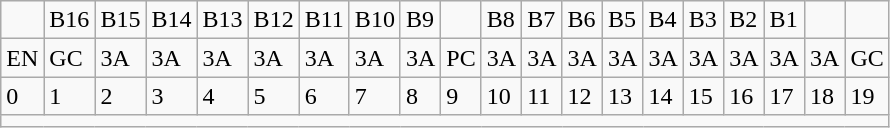<table class="wikitable">
<tr>
<td></td>
<td>B16</td>
<td>B15</td>
<td>B14</td>
<td>B13</td>
<td>B12</td>
<td>B11</td>
<td>B10</td>
<td>B9</td>
<td></td>
<td>B8</td>
<td>B7</td>
<td>B6</td>
<td>B5</td>
<td>B4</td>
<td>B3</td>
<td>B2</td>
<td>B1</td>
<td></td>
<td></td>
</tr>
<tr>
<td>EN</td>
<td>GC</td>
<td>3A</td>
<td>3A</td>
<td>3A</td>
<td>3A</td>
<td>3A</td>
<td>3A</td>
<td>3A</td>
<td>PC</td>
<td>3A</td>
<td>3A</td>
<td>3A</td>
<td>3A</td>
<td>3A</td>
<td>3A</td>
<td>3A</td>
<td>3A</td>
<td>3A</td>
<td>GC</td>
</tr>
<tr>
<td>0</td>
<td>1</td>
<td>2</td>
<td>3</td>
<td>4</td>
<td>5</td>
<td>6</td>
<td>7</td>
<td>8</td>
<td>9</td>
<td>10</td>
<td>11</td>
<td>12</td>
<td>13</td>
<td>14</td>
<td>15</td>
<td>16</td>
<td>17</td>
<td>18</td>
<td>19</td>
</tr>
<tr>
<td colspan="20"></td>
</tr>
</table>
